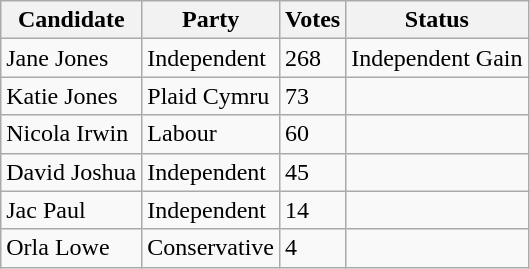<table class="wikitable sortable">
<tr>
<th>Candidate</th>
<th>Party</th>
<th>Votes</th>
<th>Status</th>
</tr>
<tr>
<td>Jane Jones</td>
<td>Independent</td>
<td>268</td>
<td>Independent Gain</td>
</tr>
<tr>
<td>Katie Jones</td>
<td>Plaid Cymru</td>
<td>73</td>
<td></td>
</tr>
<tr>
<td>Nicola Irwin</td>
<td>Labour</td>
<td>60</td>
<td></td>
</tr>
<tr>
<td>David Joshua</td>
<td>Independent</td>
<td>45</td>
<td></td>
</tr>
<tr>
<td>Jac Paul</td>
<td>Independent</td>
<td>14</td>
<td></td>
</tr>
<tr>
<td>Orla Lowe</td>
<td>Conservative</td>
<td>4</td>
<td></td>
</tr>
</table>
